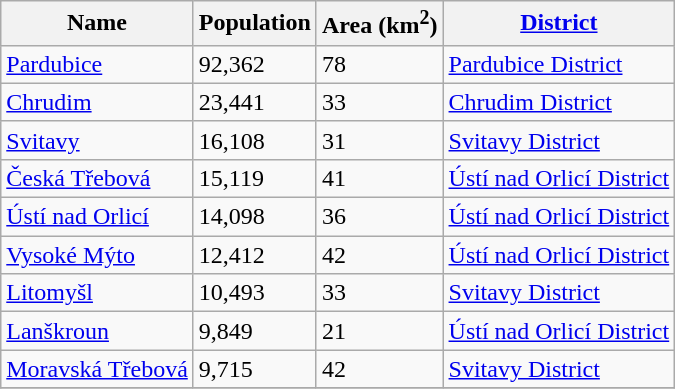<table class="wikitable sortable">
<tr>
<th>Name</th>
<th>Population</th>
<th>Area (km<sup>2</sup>)</th>
<th><a href='#'>District</a></th>
</tr>
<tr>
<td> <a href='#'>Pardubice</a></td>
<td>92,362</td>
<td>78</td>
<td><a href='#'>Pardubice District</a></td>
</tr>
<tr>
<td> <a href='#'>Chrudim</a></td>
<td>23,441</td>
<td>33</td>
<td><a href='#'>Chrudim District</a></td>
</tr>
<tr>
<td> <a href='#'>Svitavy</a></td>
<td>16,108</td>
<td>31</td>
<td><a href='#'>Svitavy District</a></td>
</tr>
<tr>
<td> <a href='#'>Česká Třebová</a></td>
<td>15,119</td>
<td>41</td>
<td><a href='#'>Ústí nad Orlicí District</a></td>
</tr>
<tr>
<td> <a href='#'>Ústí nad Orlicí</a></td>
<td>14,098</td>
<td>36</td>
<td><a href='#'>Ústí nad Orlicí District</a></td>
</tr>
<tr>
<td> <a href='#'>Vysoké Mýto</a></td>
<td>12,412</td>
<td>42</td>
<td><a href='#'>Ústí nad Orlicí District</a></td>
</tr>
<tr>
<td> <a href='#'>Litomyšl</a></td>
<td>10,493</td>
<td>33</td>
<td><a href='#'>Svitavy District</a></td>
</tr>
<tr>
<td> <a href='#'>Lanškroun</a></td>
<td>9,849</td>
<td>21</td>
<td><a href='#'>Ústí nad Orlicí District</a></td>
</tr>
<tr>
<td> <a href='#'>Moravská Třebová</a></td>
<td>9,715</td>
<td>42</td>
<td><a href='#'>Svitavy District</a></td>
</tr>
<tr>
</tr>
</table>
